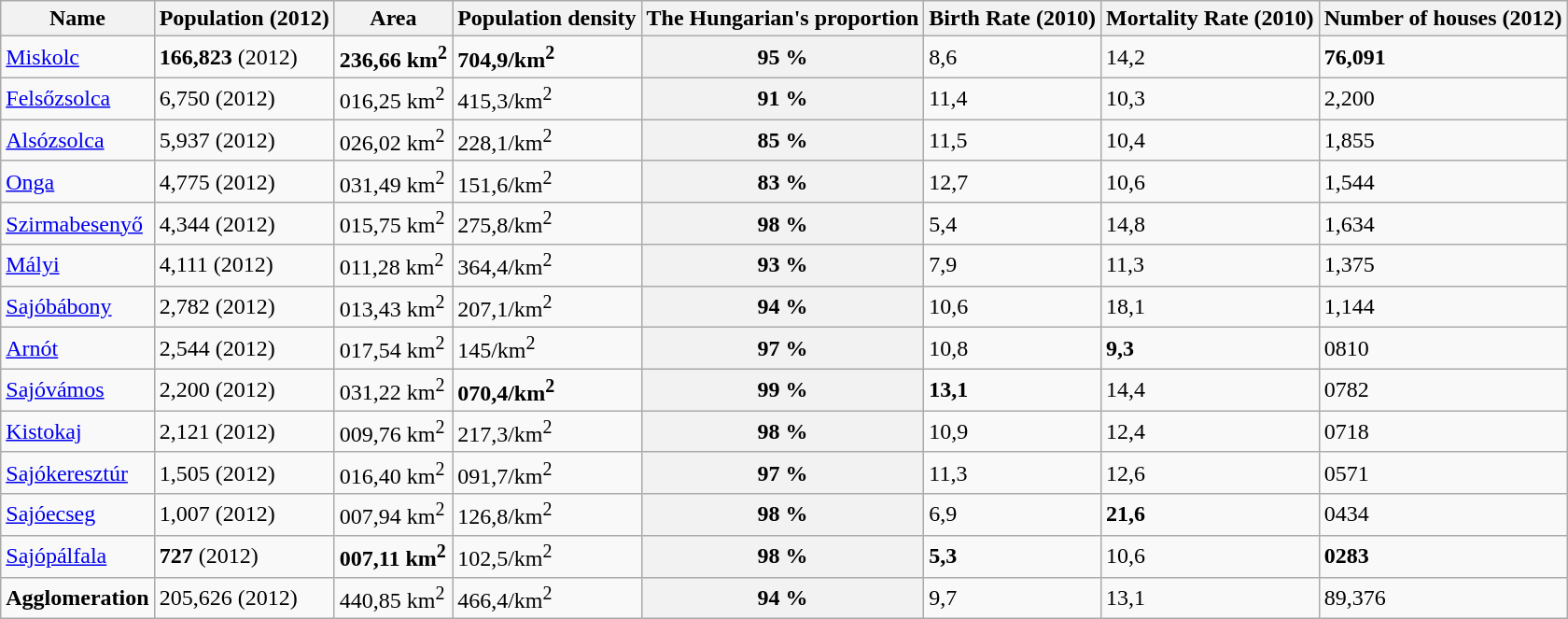<table class="wikitable sortable">
<tr>
<th>Name</th>
<th>Population (2012)</th>
<th>Area</th>
<th>Population density</th>
<th>The Hungarian's proportion</th>
<th>Birth Rate (2010)</th>
<th>Mortality Rate (2010)</th>
<th>Number of houses (2012)</th>
</tr>
<tr>
<td><a href='#'>Miskolc</a></td>
<td><strong>166,823</strong> (2012) </td>
<td><strong>236,66 km<sup>2</sup></strong> </td>
<td><strong>704,9/km<sup>2</sup></strong> </td>
<th>95 %</th>
<td>8,6 </td>
<td>14,2 </td>
<td><strong>76,091</strong> </td>
</tr>
<tr>
<td><a href='#'>Felsőzsolca</a></td>
<td>6,750 (2012) </td>
<td>016,25 km<sup>2</sup> </td>
<td>415,3/km<sup>2</sup> </td>
<th>91 %</th>
<td>11,4 </td>
<td>10,3 </td>
<td>2,200 </td>
</tr>
<tr>
<td><a href='#'>Alsózsolca</a></td>
<td>5,937 (2012) </td>
<td>026,02 km<sup>2</sup> </td>
<td>228,1/km<sup>2</sup> </td>
<th>85 %</th>
<td>11,5 </td>
<td>10,4 </td>
<td>1,855 </td>
</tr>
<tr>
<td><a href='#'>Onga</a></td>
<td>4,775 (2012) </td>
<td>031,49 km<sup>2</sup> </td>
<td>151,6/km<sup>2</sup> </td>
<th>83 %</th>
<td>12,7 </td>
<td>10,6 </td>
<td>1,544 </td>
</tr>
<tr>
<td><a href='#'>Szirmabesenyő</a></td>
<td>4,344 (2012) </td>
<td>015,75 km<sup>2</sup> </td>
<td>275,8/km<sup>2</sup> </td>
<th>98 %</th>
<td>5,4 </td>
<td>14,8 </td>
<td>1,634 </td>
</tr>
<tr>
<td><a href='#'>Mályi</a></td>
<td>4,111 (2012) </td>
<td>011,28 km<sup>2</sup> </td>
<td>364,4/km<sup>2</sup> </td>
<th>93 %</th>
<td>7,9 </td>
<td>11,3 </td>
<td>1,375 </td>
</tr>
<tr>
<td><a href='#'>Sajóbábony</a></td>
<td>2,782 (2012) </td>
<td>013,43 km<sup>2</sup> </td>
<td>207,1/km<sup>2</sup> </td>
<th>94 %</th>
<td>10,6 </td>
<td>18,1 </td>
<td>1,144 </td>
</tr>
<tr>
<td><a href='#'>Arnót</a></td>
<td>2,544 (2012) </td>
<td>017,54 km<sup>2</sup> </td>
<td>145/km<sup>2</sup> </td>
<th>97 %</th>
<td>10,8 </td>
<td><strong>9,3</strong> </td>
<td>0810 </td>
</tr>
<tr>
<td><a href='#'>Sajóvámos</a></td>
<td>2,200 (2012) </td>
<td>031,22 km<sup>2</sup> </td>
<td><strong>070,4/km<sup>2</sup></strong> </td>
<th>99 %</th>
<td><strong>13,1</strong> </td>
<td>14,4 </td>
<td>0782 </td>
</tr>
<tr>
<td><a href='#'>Kistokaj</a></td>
<td>2,121 (2012) </td>
<td>009,76 km<sup>2</sup> </td>
<td>217,3/km<sup>2</sup> </td>
<th>98 %</th>
<td>10,9 </td>
<td>12,4 </td>
<td>0718 </td>
</tr>
<tr>
<td><a href='#'>Sajókeresztúr</a></td>
<td>1,505 (2012) </td>
<td>016,40 km<sup>2</sup> </td>
<td>091,7/km<sup>2</sup> </td>
<th>97 %</th>
<td>11,3 </td>
<td>12,6 </td>
<td>0571 </td>
</tr>
<tr>
<td><a href='#'>Sajóecseg</a></td>
<td>1,007 (2012) </td>
<td>007,94 km<sup>2</sup> </td>
<td>126,8/km<sup>2</sup> </td>
<th>98 %</th>
<td>6,9 </td>
<td><strong>21,6</strong> </td>
<td>0434 </td>
</tr>
<tr>
<td><a href='#'>Sajópálfala</a></td>
<td><strong>727</strong> (2012) </td>
<td><strong>007,11 km<sup>2</sup></strong> </td>
<td>102,5/km<sup>2</sup> </td>
<th>98 %</th>
<td><strong>5,3</strong> </td>
<td>10,6 </td>
<td><strong>0283</strong> </td>
</tr>
<tr>
<td><strong>Agglomeration</strong></td>
<td>205,626 (2012) </td>
<td>440,85 km<sup>2</sup> </td>
<td>466,4/km<sup>2</sup> </td>
<th>94 %</th>
<td>9,7 </td>
<td>13,1 </td>
<td>89,376 </td>
</tr>
</table>
